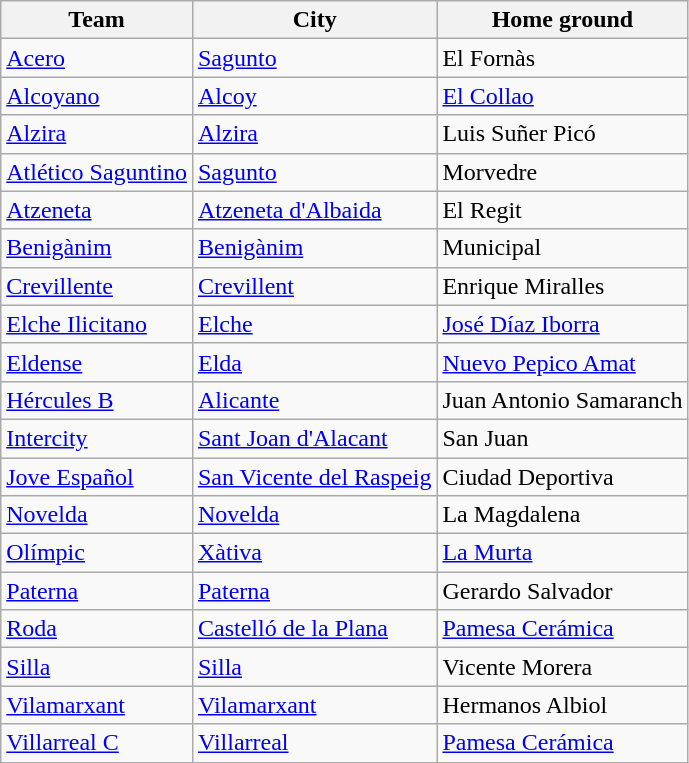<table class="wikitable sortable">
<tr>
<th>Team</th>
<th>City</th>
<th>Home ground</th>
</tr>
<tr>
<td><a href='#'>Acero</a></td>
<td><a href='#'>Sagunto</a></td>
<td>El Fornàs</td>
</tr>
<tr>
<td><a href='#'>Alcoyano</a></td>
<td><a href='#'>Alcoy</a></td>
<td><a href='#'>El Collao</a></td>
</tr>
<tr>
<td><a href='#'>Alzira</a></td>
<td><a href='#'>Alzira</a></td>
<td>Luis Suñer Picó</td>
</tr>
<tr>
<td><a href='#'>Atlético Saguntino</a></td>
<td><a href='#'>Sagunto</a></td>
<td>Morvedre</td>
</tr>
<tr>
<td><a href='#'>Atzeneta</a></td>
<td><a href='#'>Atzeneta d'Albaida</a></td>
<td>El Regit</td>
</tr>
<tr>
<td><a href='#'>Benigànim</a></td>
<td><a href='#'>Benigànim</a></td>
<td>Municipal</td>
</tr>
<tr>
<td><a href='#'>Crevillente</a></td>
<td><a href='#'>Crevillent</a></td>
<td>Enrique Miralles</td>
</tr>
<tr>
<td><a href='#'>Elche Ilicitano</a></td>
<td><a href='#'>Elche</a></td>
<td><a href='#'>José Díaz Iborra</a></td>
</tr>
<tr>
<td><a href='#'>Eldense</a></td>
<td><a href='#'>Elda</a></td>
<td><a href='#'>Nuevo Pepico Amat</a></td>
</tr>
<tr>
<td><a href='#'>Hércules B</a></td>
<td><a href='#'>Alicante</a></td>
<td>Juan Antonio Samaranch</td>
</tr>
<tr>
<td><a href='#'>Intercity</a></td>
<td><a href='#'>Sant Joan d'Alacant</a></td>
<td>San Juan</td>
</tr>
<tr>
<td><a href='#'>Jove Español</a></td>
<td><a href='#'>San Vicente del Raspeig</a></td>
<td>Ciudad Deportiva</td>
</tr>
<tr>
<td><a href='#'>Novelda</a></td>
<td><a href='#'>Novelda</a></td>
<td>La Magdalena</td>
</tr>
<tr>
<td><a href='#'>Olímpic</a></td>
<td><a href='#'>Xàtiva</a></td>
<td><a href='#'>La Murta</a></td>
</tr>
<tr>
<td><a href='#'>Paterna</a></td>
<td><a href='#'>Paterna</a></td>
<td>Gerardo Salvador</td>
</tr>
<tr>
<td><a href='#'>Roda</a></td>
<td><a href='#'>Castelló de la Plana</a></td>
<td><a href='#'>Pamesa Cerámica</a></td>
</tr>
<tr>
<td><a href='#'>Silla</a></td>
<td><a href='#'>Silla</a></td>
<td>Vicente Morera</td>
</tr>
<tr>
<td><a href='#'>Vilamarxant</a></td>
<td><a href='#'>Vilamarxant</a></td>
<td>Hermanos Albiol</td>
</tr>
<tr>
<td><a href='#'>Villarreal C</a></td>
<td><a href='#'>Villarreal</a></td>
<td><a href='#'>Pamesa Cerámica</a></td>
</tr>
</table>
